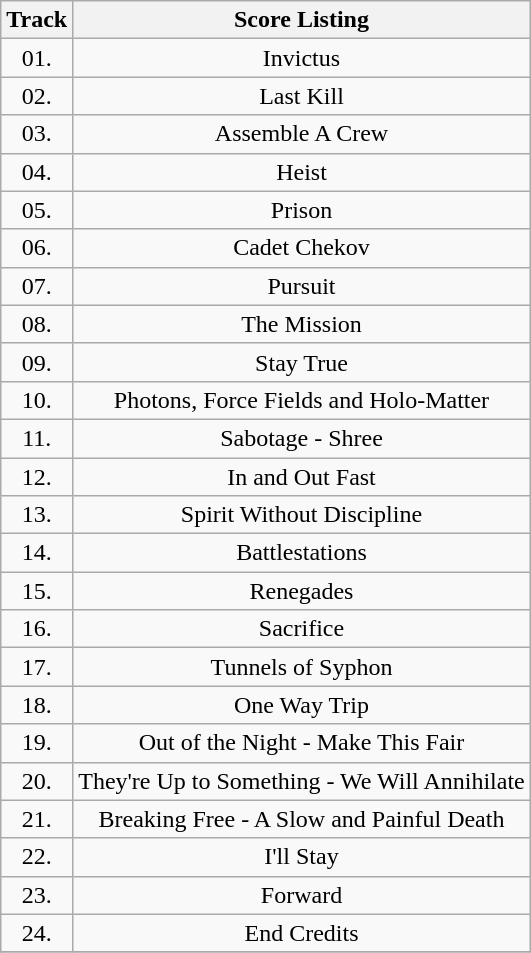<table class="wikitable" style="text-align:center;">
<tr>
<th>Track</th>
<th>Score Listing</th>
</tr>
<tr>
<td>01.</td>
<td>Invictus</td>
</tr>
<tr>
<td>02.</td>
<td>Last Kill</td>
</tr>
<tr>
<td>03.</td>
<td>Assemble A Crew</td>
</tr>
<tr>
<td>04.</td>
<td>Heist</td>
</tr>
<tr>
<td>05.</td>
<td>Prison</td>
</tr>
<tr>
<td>06.</td>
<td>Cadet Chekov</td>
</tr>
<tr>
<td>07.</td>
<td>Pursuit</td>
</tr>
<tr>
<td>08.</td>
<td>The Mission</td>
</tr>
<tr>
<td>09.</td>
<td>Stay True</td>
</tr>
<tr>
<td>10.</td>
<td>Photons, Force Fields and Holo-Matter</td>
</tr>
<tr>
<td>11.</td>
<td>Sabotage - Shree</td>
</tr>
<tr>
<td>12.</td>
<td>In and Out Fast</td>
</tr>
<tr>
<td>13.</td>
<td>Spirit Without Discipline</td>
</tr>
<tr>
<td>14.</td>
<td>Battlestations</td>
</tr>
<tr>
<td>15.</td>
<td>Renegades</td>
</tr>
<tr>
<td>16.</td>
<td>Sacrifice</td>
</tr>
<tr>
<td>17.</td>
<td>Tunnels of Syphon</td>
</tr>
<tr>
<td>18.</td>
<td>One Way Trip</td>
</tr>
<tr>
<td>19.</td>
<td>Out of the Night - Make This Fair</td>
</tr>
<tr>
<td>20.</td>
<td>They're Up to Something - We Will Annihilate</td>
</tr>
<tr>
<td>21.</td>
<td>Breaking Free - A Slow and Painful Death</td>
</tr>
<tr>
<td>22.</td>
<td>I'll Stay</td>
</tr>
<tr>
<td>23.</td>
<td>Forward</td>
</tr>
<tr>
<td>24.</td>
<td>End Credits</td>
</tr>
<tr>
</tr>
</table>
